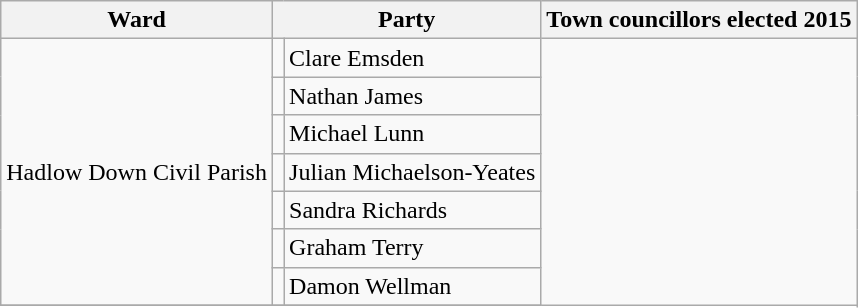<table class="wikitable">
<tr>
<th>Ward</th>
<th colspan=2>Party</th>
<th>Town councillors elected 2015</th>
</tr>
<tr>
<td rowspan="7">Hadlow Down Civil Parish</td>
<td></td>
<td>Clare Emsden</td>
</tr>
<tr>
<td></td>
<td>Nathan James</td>
</tr>
<tr>
<td></td>
<td>Michael Lunn</td>
</tr>
<tr>
<td></td>
<td>Julian Michaelson-Yeates</td>
</tr>
<tr>
<td></td>
<td>Sandra Richards</td>
</tr>
<tr>
<td></td>
<td>Graham Terry</td>
</tr>
<tr>
<td></td>
<td>Damon Wellman</td>
</tr>
<tr>
</tr>
</table>
